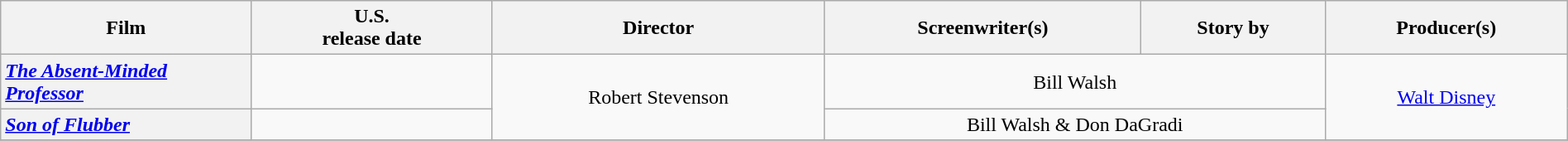<table class="wikitable plainrowheaders" style="text-align:center" width=100%>
<tr>
<th scope="col" style="width:16%;">Film</th>
<th scope="col">U.S. <br>release date</th>
<th scope="col">Director</th>
<th scope="col">Screenwriter(s)</th>
<th scope="col">Story by</th>
<th scope="col">Producer(s)</th>
</tr>
<tr>
<th scope="row" style="text-align:left"><em><a href='#'>The Absent-Minded Professor</a></em></th>
<td style="text-align:center"></td>
<td rowspan="2">Robert Stevenson</td>
<td colspan="2">Bill Walsh</td>
<td rowspan="2"><a href='#'>Walt Disney</a></td>
</tr>
<tr>
<th scope="row" style="text-align:left"><em><a href='#'>Son of Flubber</a></em></th>
<td style="text-align:center"></td>
<td colspan="2">Bill Walsh & Don DaGradi</td>
</tr>
<tr>
</tr>
</table>
